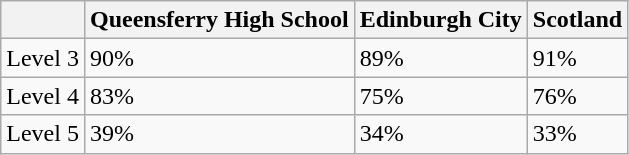<table class="wikitable">
<tr>
<th></th>
<th>Queensferry High School</th>
<th>Edinburgh City</th>
<th>Scotland</th>
</tr>
<tr>
<td>Level 3</td>
<td>90%</td>
<td>89%</td>
<td>91%</td>
</tr>
<tr>
<td>Level 4</td>
<td>83%</td>
<td>75%</td>
<td>76%</td>
</tr>
<tr>
<td>Level 5</td>
<td>39%</td>
<td>34%</td>
<td>33%</td>
</tr>
</table>
